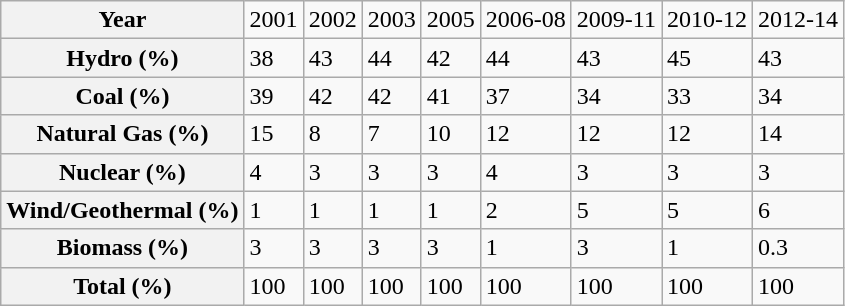<table class="wikitable" style="margin:left">
<tr>
<th>Year</th>
<td>2001</td>
<td>2002</td>
<td>2003</td>
<td>2005</td>
<td>2006-08</td>
<td>2009-11</td>
<td>2010-12</td>
<td>2012-14</td>
</tr>
<tr>
<th>Hydro (%)</th>
<td>38</td>
<td>43</td>
<td>44</td>
<td>42</td>
<td>44</td>
<td>43</td>
<td>45</td>
<td>43</td>
</tr>
<tr>
<th>Coal (%)</th>
<td>39</td>
<td>42</td>
<td>42</td>
<td>41</td>
<td>37</td>
<td>34</td>
<td>33</td>
<td>34</td>
</tr>
<tr>
<th>Natural Gas (%)</th>
<td>15</td>
<td>8</td>
<td>7</td>
<td>10</td>
<td>12</td>
<td>12</td>
<td>12</td>
<td>14</td>
</tr>
<tr>
<th>Nuclear (%)</th>
<td>4</td>
<td>3</td>
<td>3</td>
<td>3</td>
<td>4</td>
<td>3</td>
<td>3</td>
<td>3</td>
</tr>
<tr>
<th>Wind/Geothermal (%)</th>
<td>1</td>
<td>1</td>
<td>1</td>
<td>1</td>
<td>2</td>
<td>5</td>
<td>5</td>
<td>6</td>
</tr>
<tr>
<th>Biomass (%)</th>
<td>3</td>
<td>3</td>
<td>3</td>
<td>3</td>
<td>1</td>
<td>3</td>
<td>1</td>
<td>0.3</td>
</tr>
<tr>
<th>Total (%)</th>
<td>100</td>
<td>100</td>
<td>100</td>
<td>100</td>
<td>100</td>
<td>100</td>
<td>100</td>
<td>100</td>
</tr>
</table>
